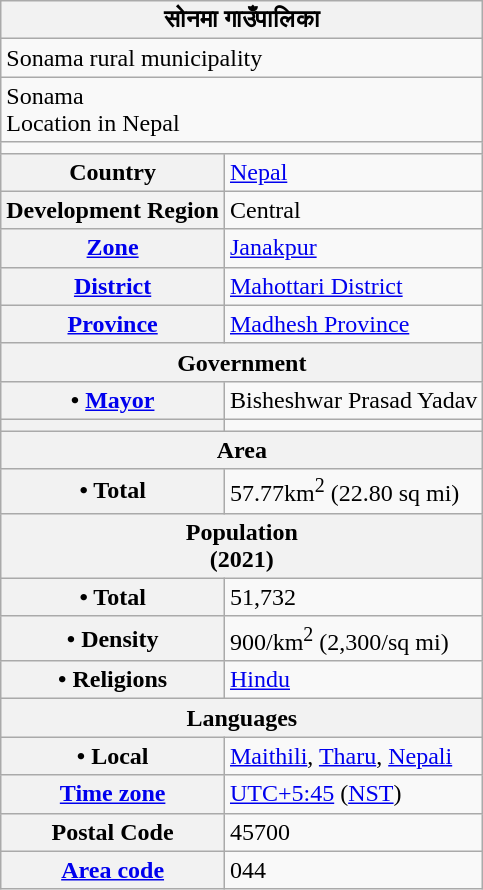<table class="wikitable">
<tr>
<th colspan="2">सोनमा गाउँपालिका</th>
</tr>
<tr>
<td colspan="2">Sonama rural municipality</td>
</tr>
<tr>
<td colspan="2">Sonama<br>Location in Nepal</td>
</tr>
<tr>
<td colspan="2"></td>
</tr>
<tr>
<th>Country</th>
<td><a href='#'>Nepal</a></td>
</tr>
<tr>
<th>Development Region</th>
<td>Central</td>
</tr>
<tr>
<th><a href='#'>Zone</a></th>
<td><a href='#'>Janakpur</a></td>
</tr>
<tr>
<th><a href='#'>District</a></th>
<td><a href='#'>Mahottari District</a></td>
</tr>
<tr>
<th><a href='#'>Province</a></th>
<td><a href='#'>Madhesh Province</a></td>
</tr>
<tr>
<th colspan="2">Government</th>
</tr>
<tr>
<th>• <a href='#'>Mayor</a></th>
<td>Bisheshwar Prasad Yadav</td>
</tr>
<tr>
<th></th>
<td></td>
</tr>
<tr>
<th colspan="2">Area</th>
</tr>
<tr>
<th>• Total</th>
<td>57.77km<sup>2</sup> (22.80 sq mi)</td>
</tr>
<tr>
<th colspan="2">Population<br>(2021)</th>
</tr>
<tr>
<th>• Total</th>
<td>51,732</td>
</tr>
<tr>
<th>• Density</th>
<td>900/km<sup>2</sup> (2,300/sq mi)</td>
</tr>
<tr>
<th>• Religions</th>
<td><a href='#'>Hindu</a></td>
</tr>
<tr>
<th colspan="2">Languages</th>
</tr>
<tr>
<th>• Local</th>
<td><a href='#'>Maithili</a>, <a href='#'>Tharu</a>, <a href='#'>Nepali</a></td>
</tr>
<tr>
<th><a href='#'>Time zone</a></th>
<td><a href='#'>UTC+5:45</a> (<a href='#'>NST</a>)</td>
</tr>
<tr>
<th>Postal Code</th>
<td>45700</td>
</tr>
<tr>
<th><a href='#'>Area code</a></th>
<td>044</td>
</tr>
</table>
